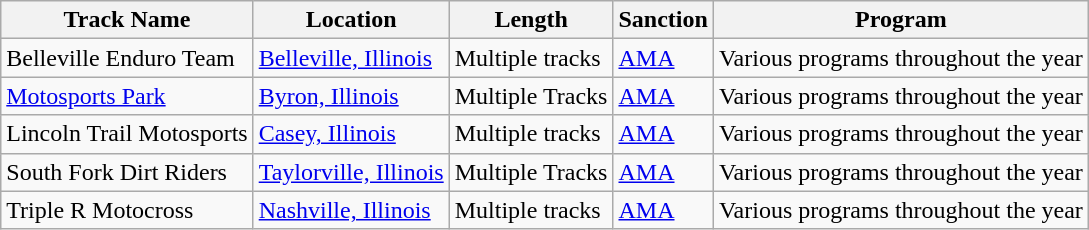<table class="wikitable">
<tr>
<th>Track Name</th>
<th>Location</th>
<th>Length</th>
<th>Sanction</th>
<th>Program</th>
</tr>
<tr>
<td>Belleville Enduro Team</td>
<td><a href='#'>Belleville, Illinois</a></td>
<td>Multiple tracks</td>
<td><a href='#'>AMA</a></td>
<td>Various programs throughout the year</td>
</tr>
<tr>
<td><a href='#'>Motosports Park</a></td>
<td><a href='#'>Byron, Illinois</a></td>
<td>Multiple Tracks</td>
<td><a href='#'>AMA</a></td>
<td>Various programs throughout the year</td>
</tr>
<tr>
<td>Lincoln Trail Motosports</td>
<td><a href='#'>Casey, Illinois</a></td>
<td>Multiple tracks</td>
<td><a href='#'>AMA</a></td>
<td>Various programs throughout the year</td>
</tr>
<tr>
<td>South Fork Dirt Riders</td>
<td><a href='#'>Taylorville, Illinois</a></td>
<td>Multiple Tracks</td>
<td><a href='#'>AMA</a></td>
<td>Various programs throughout the year</td>
</tr>
<tr>
<td>Triple R Motocross</td>
<td><a href='#'>Nashville, Illinois</a></td>
<td>Multiple tracks</td>
<td><a href='#'>AMA</a></td>
<td>Various programs throughout the year</td>
</tr>
</table>
